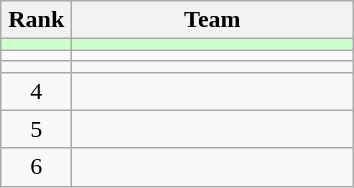<table class="wikitable" style="text-align: center;">
<tr>
<th width=40>Rank</th>
<th width=180>Team</th>
</tr>
<tr bgcolor=#ccffcc align=center>
<td></td>
<td style="text-align:left;"></td>
</tr>
<tr align=center>
<td></td>
<td style="text-align:left;"></td>
</tr>
<tr align=center>
<td></td>
<td style="text-align:left;"></td>
</tr>
<tr align=center>
<td>4</td>
<td style="text-align:left;"></td>
</tr>
<tr align=center>
<td>5</td>
<td style="text-align:left;"></td>
</tr>
<tr align=center>
<td>6</td>
<td style="text-align:left;"></td>
</tr>
</table>
